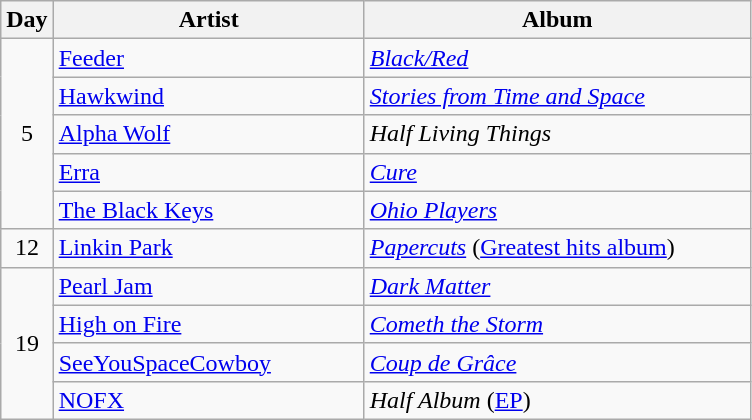<table class="wikitable" id="table_April">
<tr>
<th style="width:20px;">Day</th>
<th style="width:200px;">Artist</th>
<th style="width:250px;">Album</th>
</tr>
<tr>
<td style="text-align:center;" rowspan="5">5</td>
<td><a href='#'>Feeder</a></td>
<td><em><a href='#'>Black/Red</a></em></td>
</tr>
<tr>
<td><a href='#'>Hawkwind</a></td>
<td><em><a href='#'>Stories from Time and Space</a></em></td>
</tr>
<tr>
<td><a href='#'>Alpha Wolf</a></td>
<td><em>Half Living Things</em></td>
</tr>
<tr>
<td><a href='#'>Erra</a></td>
<td><em><a href='#'>Cure</a></em></td>
</tr>
<tr>
<td><a href='#'>The Black Keys</a></td>
<td><em><a href='#'>Ohio Players</a></em></td>
</tr>
<tr>
<td style="text-align:center;" rowspan="1">12</td>
<td><a href='#'>Linkin Park</a></td>
<td><em><a href='#'>Papercuts</a></em> (<a href='#'>Greatest hits album</a>)</td>
</tr>
<tr>
<td style="text-align:center;" rowspan="4">19</td>
<td><a href='#'>Pearl Jam</a></td>
<td><em><a href='#'>Dark Matter</a></em></td>
</tr>
<tr>
<td><a href='#'>High on Fire</a></td>
<td><em><a href='#'>Cometh the Storm</a></em></td>
</tr>
<tr>
<td><a href='#'>SeeYouSpaceCowboy</a></td>
<td><em><a href='#'>Coup de Grâce</a></em></td>
</tr>
<tr>
<td><a href='#'>NOFX</a></td>
<td><em>Half Album</em> (<a href='#'>EP</a>)</td>
</tr>
</table>
